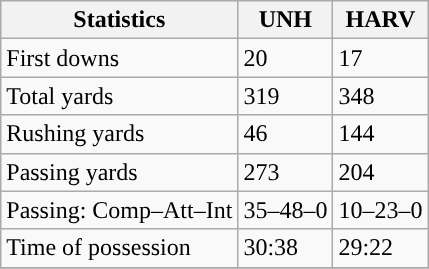<table class="wikitable" style="float: left;">
<tr>
<th>Statistics</th>
<th>UNH</th>
<th>HARV</th>
</tr>
<tr>
<td>First downs</td>
<td>20</td>
<td>17</td>
</tr>
<tr>
<td>Total yards</td>
<td>319</td>
<td>348</td>
</tr>
<tr>
<td>Rushing yards</td>
<td>46</td>
<td>144</td>
</tr>
<tr>
<td>Passing yards</td>
<td>273</td>
<td>204</td>
</tr>
<tr>
<td>Passing: Comp–Att–Int</td>
<td>35–48–0</td>
<td>10–23–0</td>
</tr>
<tr>
<td>Time of possession</td>
<td>30:38</td>
<td>29:22</td>
</tr>
<tr>
</tr>
</table>
